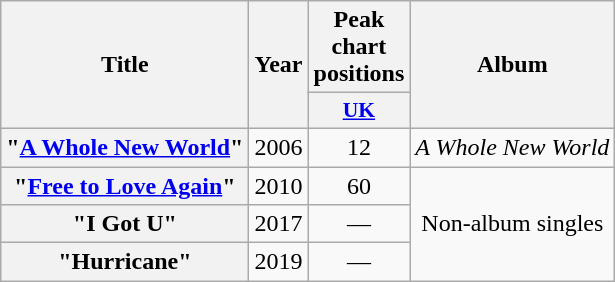<table class="wikitable plainrowheaders" style="text-align:center;">
<tr>
<th rowspan="2">Title</th>
<th rowspan="2">Year</th>
<th colspan="1">Peak chart positions</th>
<th rowspan="2">Album</th>
</tr>
<tr>
<th scope="col" style="width:3em; font-size:90%"><a href='#'>UK</a><br></th>
</tr>
<tr>
<th scope="row">"<a href='#'>A Whole New World</a>"</th>
<td>2006</td>
<td>12</td>
<td><em>A Whole New World</em></td>
</tr>
<tr>
<th scope="row">"<a href='#'>Free to Love Again</a>"</th>
<td>2010</td>
<td>60</td>
<td rowspan="3">Non-album singles</td>
</tr>
<tr>
<th scope="row">"I Got U"</th>
<td>2017</td>
<td>—</td>
</tr>
<tr>
<th scope="row">"Hurricane"<br></th>
<td>2019</td>
<td>—</td>
</tr>
</table>
